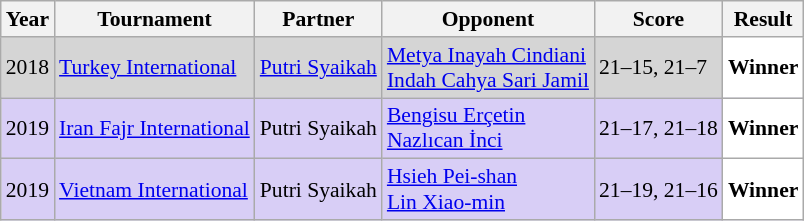<table class="sortable wikitable" style="font-size: 90%;">
<tr>
<th>Year</th>
<th>Tournament</th>
<th>Partner</th>
<th>Opponent</th>
<th>Score</th>
<th>Result</th>
</tr>
<tr style="background:#D5D5D5">
<td align="center">2018</td>
<td align="left"><a href='#'>Turkey International</a></td>
<td align="left"> <a href='#'>Putri Syaikah</a></td>
<td align="left"> <a href='#'>Metya Inayah Cindiani</a><br> <a href='#'>Indah Cahya Sari Jamil</a></td>
<td align="left">21–15, 21–7</td>
<td style="text-align:left; background:white"> <strong>Winner</strong></td>
</tr>
<tr style="background:#D8CEF6">
<td align="center">2019</td>
<td align="left"><a href='#'>Iran Fajr International</a></td>
<td align="left"> Putri Syaikah</td>
<td align="left"> <a href='#'>Bengisu Erçetin</a><br> <a href='#'>Nazlıcan İnci</a></td>
<td align="left">21–17, 21–18</td>
<td style="text-align:left; background:white"> <strong>Winner</strong></td>
</tr>
<tr style="background:#D8CEF6">
<td align="center">2019</td>
<td align="left"><a href='#'>Vietnam International</a></td>
<td align="left"> Putri Syaikah</td>
<td align="left"> <a href='#'>Hsieh Pei-shan</a><br> <a href='#'>Lin Xiao-min</a></td>
<td align="left">21–19, 21–16</td>
<td style="text-align:left; background:white"> <strong>Winner</strong></td>
</tr>
</table>
